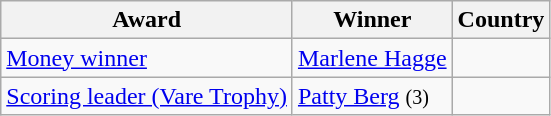<table class="wikitable">
<tr>
<th>Award</th>
<th>Winner</th>
<th>Country</th>
</tr>
<tr>
<td><a href='#'>Money winner</a></td>
<td><a href='#'>Marlene Hagge</a></td>
<td></td>
</tr>
<tr>
<td><a href='#'>Scoring leader (Vare Trophy)</a></td>
<td><a href='#'>Patty Berg</a> <small>(3)</small></td>
<td></td>
</tr>
</table>
